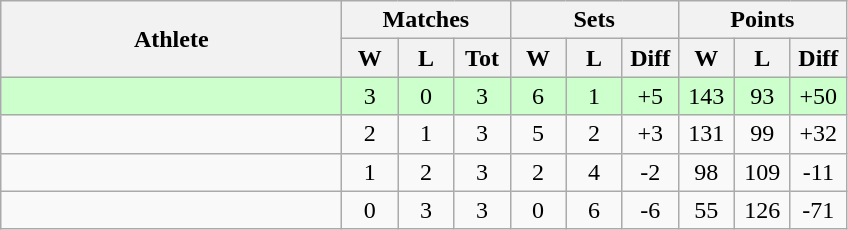<table class=wikitable style="text-align:center">
<tr>
<th rowspan=2 width=220>Athlete</th>
<th colspan=3 width=90>Matches</th>
<th colspan=3 width=90>Sets</th>
<th colspan=3 width=90>Points</th>
</tr>
<tr>
<th width=30>W</th>
<th width=30>L</th>
<th width=30>Tot</th>
<th width=30>W</th>
<th width=30>L</th>
<th width=30>Diff</th>
<th width=30>W</th>
<th width=30>L</th>
<th width=30>Diff</th>
</tr>
<tr bgcolor=ccffcc>
<td style="text-align:left"></td>
<td>3</td>
<td>0</td>
<td>3</td>
<td>6</td>
<td>1</td>
<td>+5</td>
<td>143</td>
<td>93</td>
<td>+50</td>
</tr>
<tr>
<td style="text-align:left"></td>
<td>2</td>
<td>1</td>
<td>3</td>
<td>5</td>
<td>2</td>
<td>+3</td>
<td>131</td>
<td>99</td>
<td>+32</td>
</tr>
<tr>
<td style="text-align:left"></td>
<td>1</td>
<td>2</td>
<td>3</td>
<td>2</td>
<td>4</td>
<td>-2</td>
<td>98</td>
<td>109</td>
<td>-11</td>
</tr>
<tr>
<td style="text-align:left"></td>
<td>0</td>
<td>3</td>
<td>3</td>
<td>0</td>
<td>6</td>
<td>-6</td>
<td>55</td>
<td>126</td>
<td>-71</td>
</tr>
</table>
